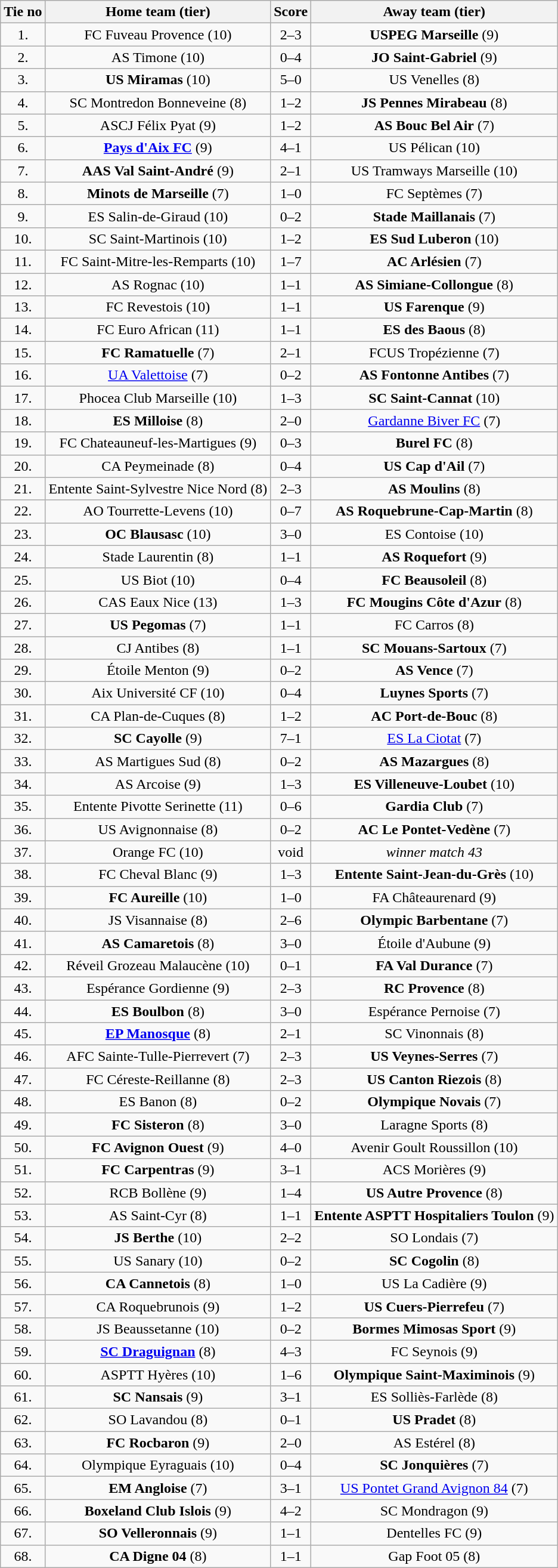<table class="wikitable" style="text-align: center">
<tr>
<th>Tie no</th>
<th>Home team (tier)</th>
<th>Score</th>
<th>Away team (tier)</th>
</tr>
<tr>
<td>1.</td>
<td>FC Fuveau Provence (10)</td>
<td>2–3</td>
<td><strong>USPEG Marseille</strong> (9)</td>
</tr>
<tr>
<td>2.</td>
<td>AS Timone (10)</td>
<td>0–4</td>
<td><strong>JO Saint-Gabriel</strong> (9)</td>
</tr>
<tr>
<td>3.</td>
<td><strong>US Miramas</strong> (10)</td>
<td>5–0</td>
<td>US Venelles (8)</td>
</tr>
<tr>
<td>4.</td>
<td>SC Montredon Bonneveine (8)</td>
<td>1–2</td>
<td><strong>JS Pennes Mirabeau</strong> (8)</td>
</tr>
<tr>
<td>5.</td>
<td>ASCJ Félix Pyat (9)</td>
<td>1–2</td>
<td><strong>AS Bouc Bel Air</strong> (7)</td>
</tr>
<tr>
<td>6.</td>
<td><strong><a href='#'>Pays d'Aix FC</a></strong> (9)</td>
<td>4–1</td>
<td>US Pélican (10)</td>
</tr>
<tr>
<td>7.</td>
<td><strong>AAS Val Saint-André</strong> (9)</td>
<td>2–1</td>
<td>US Tramways Marseille (10)</td>
</tr>
<tr>
<td>8.</td>
<td><strong>Minots de Marseille</strong> (7)</td>
<td>1–0</td>
<td>FC Septèmes (7)</td>
</tr>
<tr>
<td>9.</td>
<td>ES Salin-de-Giraud (10)</td>
<td>0–2</td>
<td><strong>Stade Maillanais</strong> (7)</td>
</tr>
<tr>
<td>10.</td>
<td>SC Saint-Martinois (10)</td>
<td>1–2</td>
<td><strong>ES Sud Luberon</strong> (10)</td>
</tr>
<tr>
<td>11.</td>
<td>FC Saint-Mitre-les-Remparts (10)</td>
<td>1–7</td>
<td><strong>AC Arlésien</strong> (7)</td>
</tr>
<tr>
<td>12.</td>
<td>AS Rognac (10)</td>
<td>1–1 </td>
<td><strong>AS Simiane-Collongue</strong> (8)</td>
</tr>
<tr>
<td>13.</td>
<td>FC Revestois (10)</td>
<td>1–1 </td>
<td><strong>US Farenque</strong> (9)</td>
</tr>
<tr>
<td>14.</td>
<td>FC Euro African (11)</td>
<td>1–1 </td>
<td><strong>ES des Baous</strong> (8)</td>
</tr>
<tr>
<td>15.</td>
<td><strong>FC Ramatuelle</strong> (7)</td>
<td>2–1</td>
<td>FCUS Tropézienne (7)</td>
</tr>
<tr>
<td>16.</td>
<td><a href='#'>UA Valettoise</a> (7)</td>
<td>0–2</td>
<td><strong>AS Fontonne Antibes</strong> (7)</td>
</tr>
<tr>
<td>17.</td>
<td>Phocea Club Marseille (10)</td>
<td>1–3</td>
<td><strong>SC Saint-Cannat</strong> (10)</td>
</tr>
<tr>
<td>18.</td>
<td><strong>ES Milloise</strong> (8)</td>
<td>2–0</td>
<td><a href='#'>Gardanne Biver FC</a> (7)</td>
</tr>
<tr>
<td>19.</td>
<td>FC Chateauneuf-les-Martigues (9)</td>
<td>0–3</td>
<td><strong>Burel FC</strong> (8)</td>
</tr>
<tr>
<td>20.</td>
<td>CA Peymeinade (8)</td>
<td>0–4</td>
<td><strong>US Cap d'Ail</strong> (7)</td>
</tr>
<tr>
<td>21.</td>
<td>Entente Saint-Sylvestre Nice Nord (8)</td>
<td>2–3</td>
<td><strong>AS Moulins</strong> (8)</td>
</tr>
<tr>
<td>22.</td>
<td>AO Tourrette-Levens (10)</td>
<td>0–7</td>
<td><strong>AS Roquebrune-Cap-Martin</strong> (8)</td>
</tr>
<tr>
<td>23.</td>
<td><strong>OC Blausasc</strong> (10)</td>
<td>3–0</td>
<td>ES Contoise (10)</td>
</tr>
<tr>
<td>24.</td>
<td>Stade Laurentin (8)</td>
<td>1–1 </td>
<td><strong>AS Roquefort</strong> (9)</td>
</tr>
<tr>
<td>25.</td>
<td>US Biot (10)</td>
<td>0–4</td>
<td><strong>FC Beausoleil</strong> (8)</td>
</tr>
<tr>
<td>26.</td>
<td>CAS Eaux Nice (13)</td>
<td>1–3</td>
<td><strong>FC Mougins Côte d'Azur</strong> (8)</td>
</tr>
<tr>
<td>27.</td>
<td><strong>US Pegomas</strong> (7)</td>
<td>1–1 </td>
<td>FC Carros (8)</td>
</tr>
<tr>
<td>28.</td>
<td>CJ Antibes (8)</td>
<td>1–1 </td>
<td><strong>SC Mouans-Sartoux</strong> (7)</td>
</tr>
<tr>
<td>29.</td>
<td>Étoile Menton (9)</td>
<td>0–2</td>
<td><strong>AS Vence</strong> (7)</td>
</tr>
<tr>
<td>30.</td>
<td>Aix Université CF (10)</td>
<td>0–4</td>
<td><strong>Luynes Sports</strong> (7)</td>
</tr>
<tr>
<td>31.</td>
<td>CA Plan-de-Cuques (8)</td>
<td>1–2</td>
<td><strong>AC Port-de-Bouc</strong> (8)</td>
</tr>
<tr>
<td>32.</td>
<td><strong>SC Cayolle</strong> (9)</td>
<td>7–1</td>
<td><a href='#'>ES La Ciotat</a> (7)</td>
</tr>
<tr>
<td>33.</td>
<td>AS Martigues Sud (8)</td>
<td>0–2</td>
<td><strong>AS Mazargues</strong> (8)</td>
</tr>
<tr>
<td>34.</td>
<td>AS Arcoise (9)</td>
<td>1–3</td>
<td><strong>ES Villeneuve-Loubet</strong> (10)</td>
</tr>
<tr>
<td>35.</td>
<td>Entente Pivotte Serinette (11)</td>
<td>0–6</td>
<td><strong>Gardia Club</strong> (7)</td>
</tr>
<tr>
<td>36.</td>
<td>US Avignonnaise (8)</td>
<td>0–2</td>
<td><strong>AC Le Pontet-Vedène</strong> (7)</td>
</tr>
<tr>
<td>37.</td>
<td>Orange FC (10)</td>
<td>void</td>
<td><em>winner match 43</em></td>
</tr>
<tr>
<td>38.</td>
<td>FC Cheval Blanc (9)</td>
<td>1–3</td>
<td><strong>Entente Saint-Jean-du-Grès</strong> (10)</td>
</tr>
<tr>
<td>39.</td>
<td><strong>FC Aureille</strong> (10)</td>
<td>1–0</td>
<td>FA Châteaurenard (9)</td>
</tr>
<tr>
<td>40.</td>
<td>JS Visannaise (8)</td>
<td>2–6</td>
<td><strong>Olympic Barbentane</strong> (7)</td>
</tr>
<tr>
<td>41.</td>
<td><strong>AS Camaretois</strong> (8)</td>
<td>3–0</td>
<td>Étoile d'Aubune (9)</td>
</tr>
<tr>
<td>42.</td>
<td>Réveil Grozeau Malaucène (10)</td>
<td>0–1</td>
<td><strong>FA Val Durance</strong> (7)</td>
</tr>
<tr>
<td>43.</td>
<td>Espérance Gordienne (9)</td>
<td>2–3</td>
<td><strong>RC Provence</strong> (8)</td>
</tr>
<tr>
<td>44.</td>
<td><strong>ES Boulbon</strong> (8)</td>
<td>3–0</td>
<td>Espérance Pernoise (7)</td>
</tr>
<tr>
<td>45.</td>
<td><strong><a href='#'>EP Manosque</a></strong> (8)</td>
<td>2–1</td>
<td>SC Vinonnais (8)</td>
</tr>
<tr>
<td>46.</td>
<td>AFC Sainte-Tulle-Pierrevert (7)</td>
<td>2–3</td>
<td><strong>US Veynes-Serres</strong> (7)</td>
</tr>
<tr>
<td>47.</td>
<td>FC Céreste-Reillanne (8)</td>
<td>2–3</td>
<td><strong>US Canton Riezois</strong> (8)</td>
</tr>
<tr>
<td>48.</td>
<td>ES Banon (8)</td>
<td>0–2</td>
<td><strong>Olympique Novais</strong> (7)</td>
</tr>
<tr>
<td>49.</td>
<td><strong>FC Sisteron</strong> (8)</td>
<td>3–0</td>
<td>Laragne Sports (8)</td>
</tr>
<tr>
<td>50.</td>
<td><strong>FC Avignon Ouest</strong> (9)</td>
<td>4–0</td>
<td>Avenir Goult Roussillon (10)</td>
</tr>
<tr>
<td>51.</td>
<td><strong>FC Carpentras</strong> (9)</td>
<td>3–1</td>
<td>ACS Morières (9)</td>
</tr>
<tr>
<td>52.</td>
<td>RCB Bollène (9)</td>
<td>1–4</td>
<td><strong>US Autre Provence</strong> (8)</td>
</tr>
<tr>
<td>53.</td>
<td>AS Saint-Cyr (8)</td>
<td>1–1 </td>
<td><strong>Entente ASPTT Hospitaliers Toulon</strong> (9)</td>
</tr>
<tr>
<td>54.</td>
<td><strong>JS Berthe</strong> (10)</td>
<td>2–2 </td>
<td>SO Londais (7)</td>
</tr>
<tr>
<td>55.</td>
<td>US Sanary (10)</td>
<td>0–2</td>
<td><strong>SC Cogolin</strong> (8)</td>
</tr>
<tr>
<td>56.</td>
<td><strong>CA Cannetois</strong> (8)</td>
<td>1–0</td>
<td>US La Cadière (9)</td>
</tr>
<tr>
<td>57.</td>
<td>CA Roquebrunois (9)</td>
<td>1–2</td>
<td><strong>US Cuers-Pierrefeu</strong> (7)</td>
</tr>
<tr>
<td>58.</td>
<td>JS Beaussetanne (10)</td>
<td>0–2</td>
<td><strong>Bormes Mimosas Sport</strong> (9)</td>
</tr>
<tr>
<td>59.</td>
<td><strong><a href='#'>SC Draguignan</a></strong> (8)</td>
<td>4–3</td>
<td>FC Seynois (9)</td>
</tr>
<tr>
<td>60.</td>
<td>ASPTT Hyères (10)</td>
<td>1–6</td>
<td><strong>Olympique Saint-Maximinois</strong> (9)</td>
</tr>
<tr>
<td>61.</td>
<td><strong>SC Nansais</strong> (9)</td>
<td>3–1</td>
<td>ES Solliès-Farlède (8)</td>
</tr>
<tr>
<td>62.</td>
<td>SO Lavandou (8)</td>
<td>0–1</td>
<td><strong>US Pradet</strong> (8)</td>
</tr>
<tr>
<td>63.</td>
<td><strong>FC Rocbaron</strong> (9)</td>
<td>2–0</td>
<td>AS Estérel (8)</td>
</tr>
<tr>
<td>64.</td>
<td>Olympique Eyraguais (10)</td>
<td>0–4</td>
<td><strong>SC Jonquières</strong> (7)</td>
</tr>
<tr>
<td>65.</td>
<td><strong>EM Angloise</strong> (7)</td>
<td>3–1</td>
<td><a href='#'>US Pontet Grand Avignon 84</a> (7)</td>
</tr>
<tr>
<td>66.</td>
<td><strong>Boxeland Club Islois</strong> (9)</td>
<td>4–2</td>
<td>SC Mondragon (9)</td>
</tr>
<tr>
<td>67.</td>
<td><strong>SO Velleronnais</strong> (9)</td>
<td>1–1 </td>
<td>Dentelles FC (9)</td>
</tr>
<tr>
<td>68.</td>
<td><strong>CA Digne 04</strong> (8)</td>
<td>1–1 </td>
<td>Gap Foot 05 (8)</td>
</tr>
</table>
